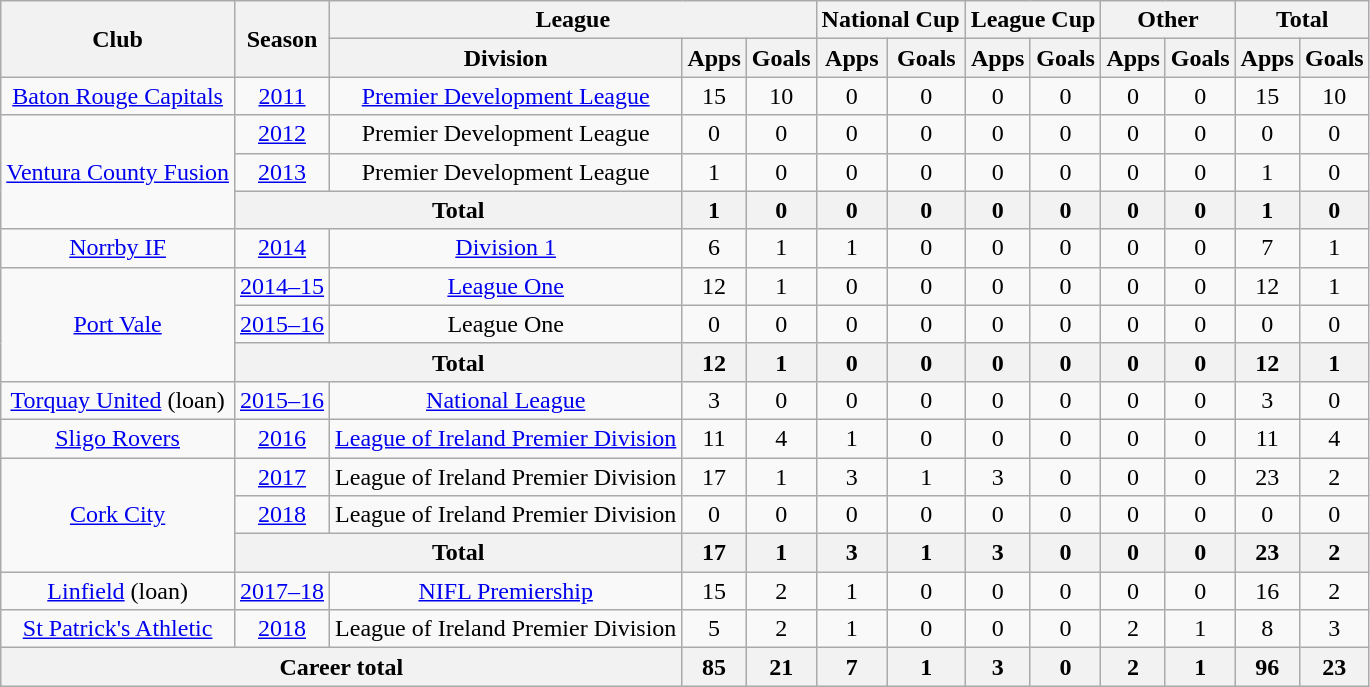<table class="wikitable" style="text-align:center">
<tr>
<th rowspan="2">Club</th>
<th rowspan="2">Season</th>
<th colspan="3">League</th>
<th colspan="2">National Cup</th>
<th colspan="2">League Cup</th>
<th colspan="2">Other</th>
<th colspan="2">Total</th>
</tr>
<tr>
<th>Division</th>
<th>Apps</th>
<th>Goals</th>
<th>Apps</th>
<th>Goals</th>
<th>Apps</th>
<th>Goals</th>
<th>Apps</th>
<th>Goals</th>
<th>Apps</th>
<th>Goals</th>
</tr>
<tr>
<td><a href='#'>Baton Rouge Capitals</a></td>
<td><a href='#'>2011</a></td>
<td><a href='#'>Premier Development League</a></td>
<td>15</td>
<td>10</td>
<td>0</td>
<td>0</td>
<td>0</td>
<td>0</td>
<td>0</td>
<td>0</td>
<td>15</td>
<td>10</td>
</tr>
<tr>
<td rowspan="3"><a href='#'>Ventura County Fusion</a></td>
<td><a href='#'>2012</a></td>
<td>Premier Development League</td>
<td>0</td>
<td>0</td>
<td>0</td>
<td>0</td>
<td>0</td>
<td>0</td>
<td>0</td>
<td>0</td>
<td>0</td>
<td>0</td>
</tr>
<tr>
<td><a href='#'>2013</a></td>
<td>Premier Development League</td>
<td>1</td>
<td>0</td>
<td>0</td>
<td>0</td>
<td>0</td>
<td>0</td>
<td>0</td>
<td>0</td>
<td>1</td>
<td>0</td>
</tr>
<tr>
<th colspan="2">Total</th>
<th>1</th>
<th>0</th>
<th>0</th>
<th>0</th>
<th>0</th>
<th>0</th>
<th>0</th>
<th>0</th>
<th>1</th>
<th>0</th>
</tr>
<tr>
<td><a href='#'>Norrby IF</a></td>
<td><a href='#'>2014</a></td>
<td><a href='#'>Division 1</a></td>
<td>6</td>
<td>1</td>
<td>1</td>
<td>0</td>
<td>0</td>
<td>0</td>
<td>0</td>
<td>0</td>
<td>7</td>
<td>1</td>
</tr>
<tr>
<td rowspan="3"><a href='#'>Port Vale</a></td>
<td><a href='#'>2014–15</a></td>
<td><a href='#'>League One</a></td>
<td>12</td>
<td>1</td>
<td>0</td>
<td>0</td>
<td>0</td>
<td>0</td>
<td>0</td>
<td>0</td>
<td>12</td>
<td>1</td>
</tr>
<tr>
<td><a href='#'>2015–16</a></td>
<td>League One</td>
<td>0</td>
<td>0</td>
<td>0</td>
<td>0</td>
<td>0</td>
<td>0</td>
<td>0</td>
<td>0</td>
<td>0</td>
<td>0</td>
</tr>
<tr>
<th colspan="2">Total</th>
<th>12</th>
<th>1</th>
<th>0</th>
<th>0</th>
<th>0</th>
<th>0</th>
<th>0</th>
<th>0</th>
<th>12</th>
<th>1</th>
</tr>
<tr>
<td><a href='#'>Torquay United</a> (loan)</td>
<td><a href='#'>2015–16</a></td>
<td><a href='#'>National League</a></td>
<td>3</td>
<td>0</td>
<td>0</td>
<td>0</td>
<td>0</td>
<td>0</td>
<td>0</td>
<td>0</td>
<td>3</td>
<td>0</td>
</tr>
<tr>
<td><a href='#'>Sligo Rovers</a></td>
<td><a href='#'>2016</a></td>
<td><a href='#'>League of Ireland Premier Division</a></td>
<td>11</td>
<td>4</td>
<td>1</td>
<td>0</td>
<td>0</td>
<td>0</td>
<td>0</td>
<td>0</td>
<td>11</td>
<td>4</td>
</tr>
<tr>
<td rowspan="3"><a href='#'>Cork City</a></td>
<td><a href='#'>2017</a></td>
<td>League of Ireland Premier Division</td>
<td>17</td>
<td>1</td>
<td>3</td>
<td>1</td>
<td>3</td>
<td>0</td>
<td>0</td>
<td>0</td>
<td>23</td>
<td>2</td>
</tr>
<tr>
<td><a href='#'>2018</a></td>
<td>League of Ireland Premier Division</td>
<td>0</td>
<td>0</td>
<td>0</td>
<td>0</td>
<td>0</td>
<td>0</td>
<td>0</td>
<td>0</td>
<td>0</td>
<td>0</td>
</tr>
<tr>
<th colspan="2">Total</th>
<th>17</th>
<th>1</th>
<th>3</th>
<th>1</th>
<th>3</th>
<th>0</th>
<th>0</th>
<th>0</th>
<th>23</th>
<th>2</th>
</tr>
<tr>
<td><a href='#'>Linfield</a> (loan)</td>
<td><a href='#'>2017–18</a></td>
<td><a href='#'>NIFL Premiership</a></td>
<td>15</td>
<td>2</td>
<td>1</td>
<td>0</td>
<td>0</td>
<td>0</td>
<td>0</td>
<td>0</td>
<td>16</td>
<td>2</td>
</tr>
<tr>
<td><a href='#'>St Patrick's Athletic</a></td>
<td><a href='#'>2018</a></td>
<td>League of Ireland Premier Division</td>
<td>5</td>
<td>2</td>
<td>1</td>
<td>0</td>
<td>0</td>
<td>0</td>
<td>2</td>
<td>1</td>
<td>8</td>
<td>3</td>
</tr>
<tr>
<th colspan="3">Career total</th>
<th>85</th>
<th>21</th>
<th>7</th>
<th>1</th>
<th>3</th>
<th>0</th>
<th>2</th>
<th>1</th>
<th>96</th>
<th>23</th>
</tr>
</table>
